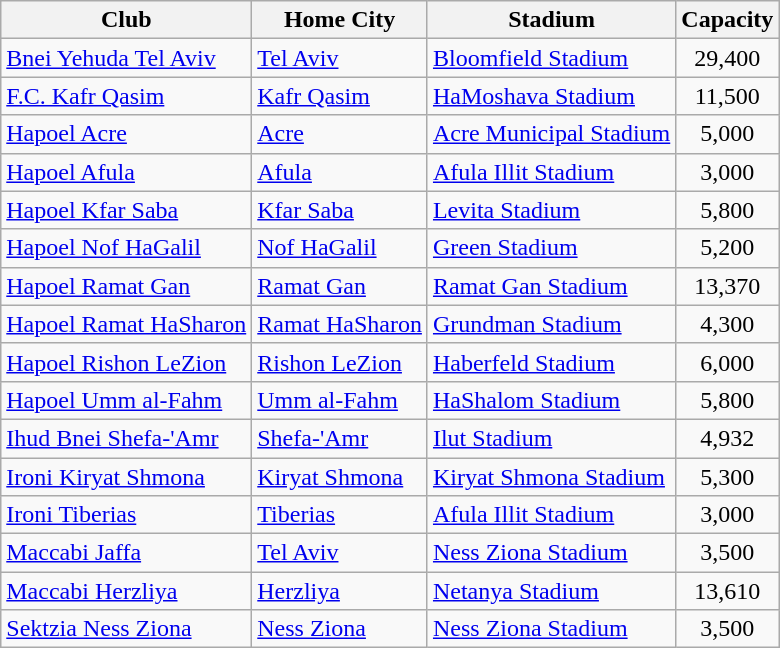<table class="wikitable sortable">
<tr>
<th>Club</th>
<th>Home City</th>
<th>Stadium</th>
<th>Capacity</th>
</tr>
<tr>
<td><a href='#'>Bnei Yehuda Tel Aviv</a></td>
<td><a href='#'>Tel Aviv</a></td>
<td><a href='#'>Bloomfield Stadium</a></td>
<td align=center>29,400</td>
</tr>
<tr>
<td><a href='#'>F.C. Kafr Qasim</a></td>
<td><a href='#'>Kafr Qasim</a></td>
<td><a href='#'>HaMoshava Stadium</a></td>
<td align=center>11,500</td>
</tr>
<tr>
<td><a href='#'>Hapoel Acre</a></td>
<td><a href='#'>Acre</a></td>
<td><a href='#'>Acre Municipal Stadium</a></td>
<td align=center>5,000</td>
</tr>
<tr>
<td><a href='#'>Hapoel Afula</a></td>
<td><a href='#'>Afula</a></td>
<td><a href='#'>Afula Illit Stadium</a></td>
<td align=center>3,000</td>
</tr>
<tr>
<td><a href='#'>Hapoel Kfar Saba</a></td>
<td><a href='#'>Kfar Saba</a></td>
<td><a href='#'>Levita Stadium</a></td>
<td align=center>5,800</td>
</tr>
<tr>
<td><a href='#'>Hapoel Nof HaGalil</a></td>
<td><a href='#'>Nof HaGalil</a></td>
<td><a href='#'>Green Stadium</a></td>
<td align=center>5,200</td>
</tr>
<tr>
<td><a href='#'>Hapoel Ramat Gan</a></td>
<td><a href='#'>Ramat Gan</a></td>
<td><a href='#'>Ramat Gan Stadium</a></td>
<td align=center>13,370</td>
</tr>
<tr>
<td><a href='#'>Hapoel Ramat HaSharon</a></td>
<td><a href='#'>Ramat HaSharon</a></td>
<td><a href='#'>Grundman Stadium</a></td>
<td align=center>4,300</td>
</tr>
<tr>
<td><a href='#'>Hapoel Rishon LeZion</a></td>
<td><a href='#'>Rishon LeZion</a></td>
<td><a href='#'>Haberfeld Stadium</a></td>
<td align=center>6,000</td>
</tr>
<tr>
<td><a href='#'>Hapoel Umm al-Fahm</a></td>
<td><a href='#'>Umm al-Fahm</a></td>
<td><a href='#'>HaShalom Stadium</a></td>
<td align=center>5,800</td>
</tr>
<tr>
<td><a href='#'>Ihud Bnei Shefa-'Amr</a></td>
<td><a href='#'>Shefa-'Amr</a></td>
<td><a href='#'>Ilut Stadium</a></td>
<td align=center>4,932</td>
</tr>
<tr>
<td><a href='#'>Ironi Kiryat Shmona</a></td>
<td><a href='#'>Kiryat Shmona</a></td>
<td><a href='#'>Kiryat Shmona Stadium</a></td>
<td align=center>5,300</td>
</tr>
<tr>
<td><a href='#'>Ironi Tiberias</a></td>
<td><a href='#'>Tiberias</a></td>
<td><a href='#'>Afula Illit Stadium</a></td>
<td align=center>3,000</td>
</tr>
<tr>
<td><a href='#'>Maccabi Jaffa</a></td>
<td><a href='#'>Tel Aviv</a></td>
<td><a href='#'>Ness Ziona Stadium</a></td>
<td align=center>3,500</td>
</tr>
<tr>
<td><a href='#'>Maccabi Herzliya</a></td>
<td><a href='#'>Herzliya</a></td>
<td><a href='#'>Netanya Stadium</a></td>
<td align=center>13,610</td>
</tr>
<tr>
<td><a href='#'>Sektzia Ness Ziona</a></td>
<td><a href='#'>Ness Ziona</a></td>
<td><a href='#'>Ness Ziona Stadium</a></td>
<td align=center>3,500</td>
</tr>
</table>
